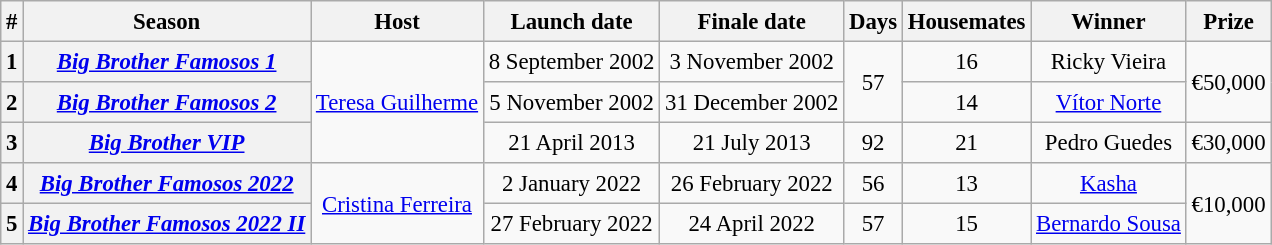<table class="wikitable" style="text-align:center; width: auto; font-size:95%; line-height:20px">
<tr>
<th>#</th>
<th>Season</th>
<th>Host</th>
<th>Launch date</th>
<th>Finale date</th>
<th>Days</th>
<th>Housemates</th>
<th>Winner</th>
<th>Prize</th>
</tr>
<tr>
<th>1</th>
<th><em><a href='#'>Big Brother Famosos 1</a></em></th>
<td rowspan="3"><a href='#'>Teresa Guilherme</a></td>
<td>8 September 2002</td>
<td>3 November 2002</td>
<td rowspan="2">57</td>
<td>16</td>
<td>Ricky Vieira</td>
<td rowspan="2">€50,000</td>
</tr>
<tr>
<th>2</th>
<th><em><a href='#'>Big Brother Famosos 2</a></em></th>
<td>5 November 2002</td>
<td>31 December 2002</td>
<td>14</td>
<td><a href='#'>Vítor Norte</a></td>
</tr>
<tr>
<th>3</th>
<th><em><a href='#'>Big Brother VIP</a></em></th>
<td>21 April 2013</td>
<td>21 July 2013</td>
<td>92</td>
<td>21</td>
<td>Pedro Guedes</td>
<td>€30,000</td>
</tr>
<tr>
<th>4</th>
<th><em><a href='#'>Big Brother Famosos 2022</a></em></th>
<td rowspan="2"><a href='#'>Cristina Ferreira</a></td>
<td>2 January 2022</td>
<td>26 February 2022</td>
<td>56</td>
<td>13</td>
<td><a href='#'>Kasha</a></td>
<td rowspan="2">€10,000</td>
</tr>
<tr>
<th>5</th>
<th><em><a href='#'>Big Brother Famosos 2022 II</a></em></th>
<td>27 February 2022</td>
<td>24 April 2022</td>
<td>57</td>
<td>15</td>
<td><a href='#'>Bernardo Sousa</a></td>
</tr>
</table>
